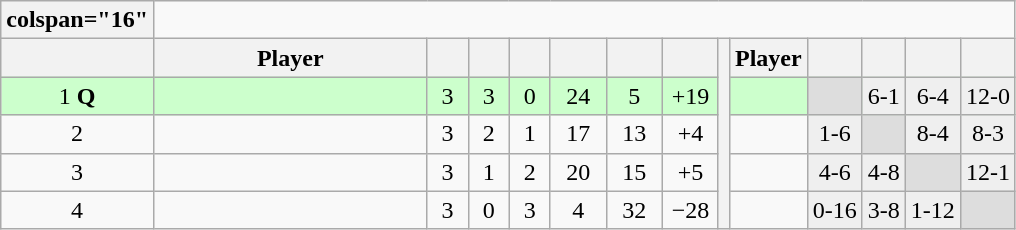<table class=wikitable style=text-align:center>
<tr>
<th>colspan="16" </th>
</tr>
<tr>
<th width=20 abbr=Position></th>
<th width=175>Player</th>
<th width=20 abbr=Played></th>
<th width=20 abbr=Won></th>
<th width=20 abbr=Lost></th>
<th width=30 abbr=Points for></th>
<th width=30 abbr=Points against></th>
<th width=30 abbr=Points difference></th>
<th rowspan="5" abbr=H2H></th>
<th>Player</th>
<th></th>
<th></th>
<th></th>
<th></th>
</tr>
<tr bgcolor=#CCFFCC>
<td>1 <strong>Q</strong></td>
<td align=left></td>
<td>3</td>
<td>3</td>
<td>0</td>
<td>24</td>
<td>5</td>
<td>+19</td>
<td></td>
<td bgcolor="#dddddd"> </td>
<td bgcolor="#efefef">6-1</td>
<td bgcolor="#efefef">6-4</td>
<td bgcolor="#efefef">12-0</td>
</tr>
<tr>
<td>2  </td>
<td align=left></td>
<td>3</td>
<td>2</td>
<td>1</td>
<td>17</td>
<td>13</td>
<td>+4</td>
<td></td>
<td bgcolor="#efefef">1-6</td>
<td bgcolor="#dddddd"> </td>
<td bgcolor="#efefef">8-4</td>
<td bgcolor="#efefef">8-3</td>
</tr>
<tr>
<td>3 </td>
<td align=left></td>
<td>3</td>
<td>1</td>
<td>2</td>
<td>20</td>
<td>15</td>
<td>+5</td>
<td></td>
<td bgcolor="#efefef">4-6</td>
<td bgcolor="#efefef">4-8</td>
<td bgcolor="#dddddd"> </td>
<td bgcolor="#efefef">12-1</td>
</tr>
<tr>
<td>4 </td>
<td align=left></td>
<td>3</td>
<td>0</td>
<td>3</td>
<td>4</td>
<td>32</td>
<td>−28</td>
<td></td>
<td bgcolor="#efefef">0-16</td>
<td bgcolor="#efefef">3-8</td>
<td bgcolor="#efefef">1-12</td>
<td bgcolor="#dddddd"> </td>
</tr>
</table>
